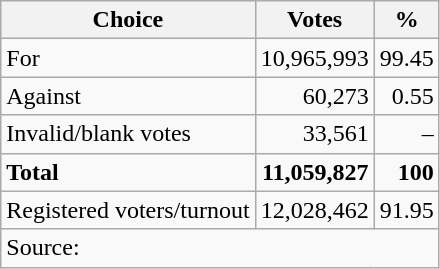<table class=wikitable style=text-align:right>
<tr>
<th>Choice</th>
<th>Votes</th>
<th>%</th>
</tr>
<tr>
<td align=left>For</td>
<td>10,965,993</td>
<td>99.45</td>
</tr>
<tr>
<td align=left>Against</td>
<td>60,273</td>
<td>0.55</td>
</tr>
<tr>
<td align=left>Invalid/blank votes</td>
<td>33,561</td>
<td>–</td>
</tr>
<tr>
<td align=left><strong>Total</strong></td>
<td><strong>11,059,827</strong></td>
<td><strong>100</strong></td>
</tr>
<tr>
<td align=left>Registered voters/turnout</td>
<td>12,028,462</td>
<td>91.95</td>
</tr>
<tr>
<td colspan=3 align=left>Source: </td>
</tr>
</table>
